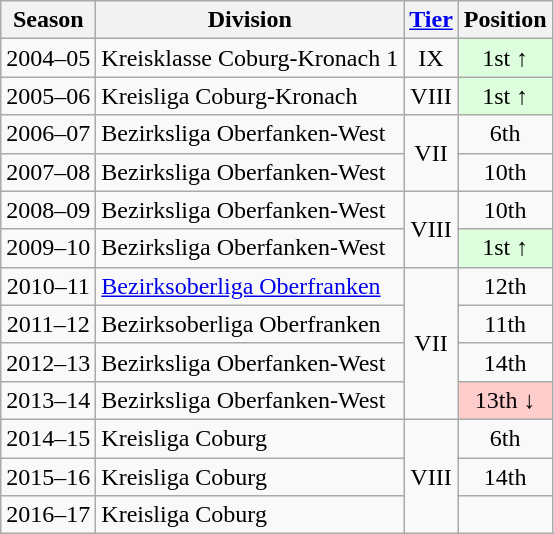<table class="wikitable">
<tr>
<th>Season</th>
<th>Division</th>
<th><a href='#'>Tier</a></th>
<th>Position</th>
</tr>
<tr align="center">
<td>2004–05</td>
<td align="left">Kreisklasse Coburg-Kronach 1</td>
<td>IX</td>
<td style="background:#ddffdd">1st ↑</td>
</tr>
<tr align="center">
<td>2005–06</td>
<td align="left">Kreisliga Coburg-Kronach</td>
<td>VIII</td>
<td style="background:#ddffdd">1st ↑</td>
</tr>
<tr align="center">
<td>2006–07</td>
<td align="left">Bezirksliga Oberfanken-West</td>
<td rowspan=2>VII</td>
<td>6th</td>
</tr>
<tr align="center">
<td>2007–08</td>
<td align="left">Bezirksliga Oberfanken-West</td>
<td>10th</td>
</tr>
<tr align="center">
<td>2008–09</td>
<td align="left">Bezirksliga Oberfanken-West</td>
<td rowspan=2>VIII</td>
<td>10th</td>
</tr>
<tr align="center">
<td>2009–10</td>
<td align="left">Bezirksliga Oberfanken-West</td>
<td style="background:#ddffdd">1st ↑</td>
</tr>
<tr align="center">
<td>2010–11</td>
<td align="left"><a href='#'>Bezirksoberliga Oberfranken</a></td>
<td rowspan=4>VII</td>
<td>12th</td>
</tr>
<tr align="center">
<td>2011–12</td>
<td align="left">Bezirksoberliga Oberfranken</td>
<td>11th</td>
</tr>
<tr align="center">
<td>2012–13</td>
<td align="left">Bezirksliga Oberfanken-West</td>
<td>14th</td>
</tr>
<tr align="center">
<td>2013–14</td>
<td align="left">Bezirksliga Oberfanken-West</td>
<td style="background:#ffcccc">13th ↓</td>
</tr>
<tr align="center">
<td>2014–15</td>
<td align="left">Kreisliga Coburg</td>
<td rowspan=3>VIII</td>
<td>6th</td>
</tr>
<tr align="center">
<td>2015–16</td>
<td align="left">Kreisliga Coburg</td>
<td>14th</td>
</tr>
<tr align="center">
<td>2016–17</td>
<td align="left">Kreisliga Coburg</td>
<td></td>
</tr>
</table>
